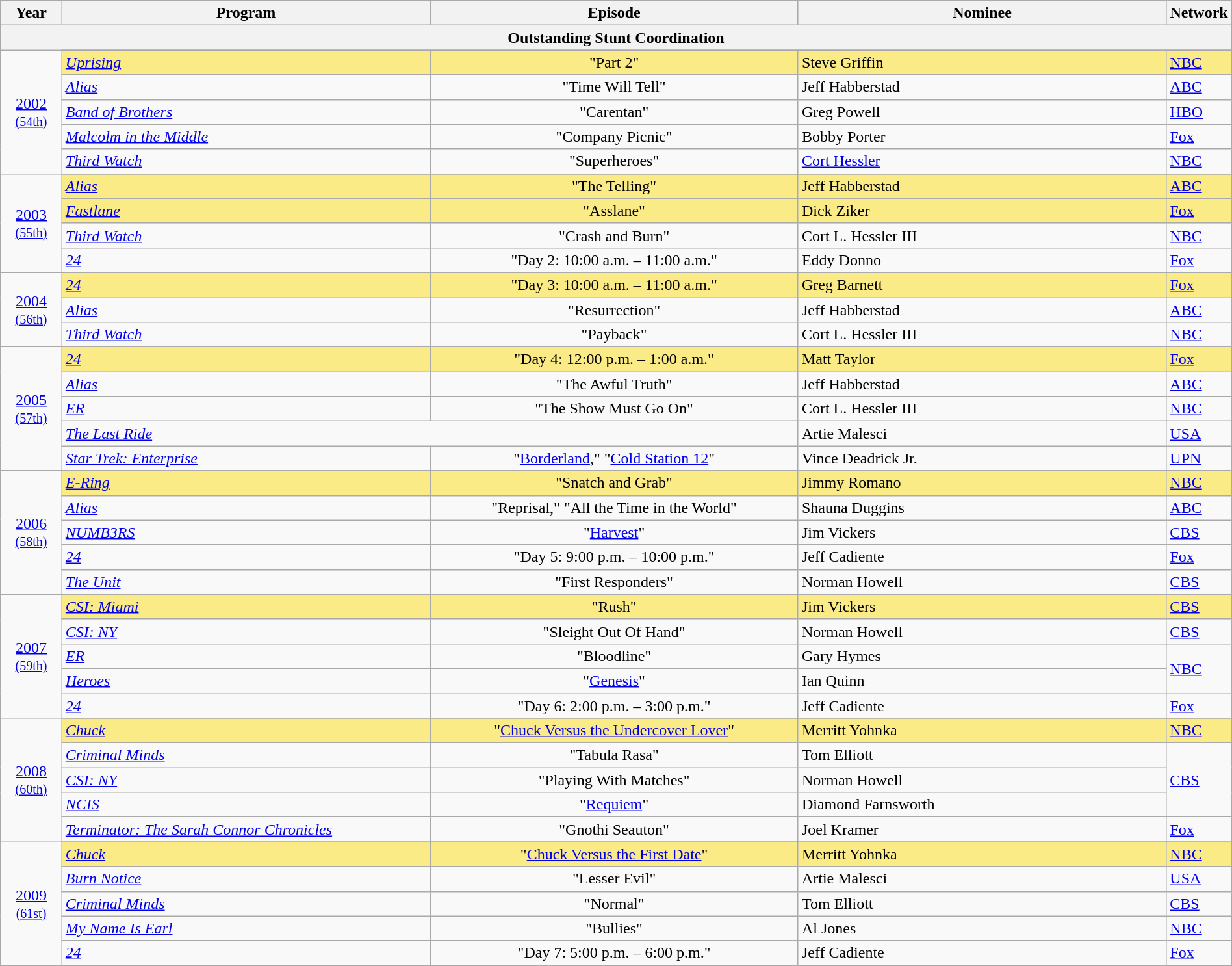<table class="wikitable" style="width:100%">
<tr bgcolor="#bebebe">
<th width="5%">Year</th>
<th width="30%">Program</th>
<th width="30%">Episode</th>
<th width="30%">Nominee</th>
<th width="5%">Network</th>
</tr>
<tr>
<th colspan="6">Outstanding Stunt Coordination</th>
</tr>
<tr>
<td rowspan=6 style="text-align:center"><a href='#'>2002</a><br><small><a href='#'>(54th)</a></small></td>
</tr>
<tr style="background:#FAEB86">
<td><em><a href='#'>Uprising</a></em></td>
<td align=center>"Part 2"</td>
<td>Steve Griffin</td>
<td><a href='#'>NBC</a></td>
</tr>
<tr>
<td><em><a href='#'>Alias</a></em></td>
<td align=center>"Time Will Tell"</td>
<td>Jeff Habberstad</td>
<td><a href='#'>ABC</a></td>
</tr>
<tr>
<td><em><a href='#'>Band of Brothers</a></em></td>
<td align=center>"Carentan"</td>
<td>Greg Powell</td>
<td><a href='#'>HBO</a></td>
</tr>
<tr>
<td><em><a href='#'>Malcolm in the Middle</a></em></td>
<td align=center>"Company Picnic"</td>
<td>Bobby Porter</td>
<td><a href='#'>Fox</a></td>
</tr>
<tr>
<td><em><a href='#'>Third Watch</a></em></td>
<td align=center>"Superheroes"</td>
<td><a href='#'>Cort Hessler</a></td>
<td><a href='#'>NBC</a></td>
</tr>
<tr>
<td rowspan=5 style="text-align:center"><a href='#'>2003</a><br><small><a href='#'>(55th)</a></small></td>
</tr>
<tr style="background:#FAEB86">
<td><em><a href='#'>Alias</a></em></td>
<td align=center>"The Telling"</td>
<td>Jeff Habberstad</td>
<td><a href='#'>ABC</a></td>
</tr>
<tr style="background:#FAEB86">
<td><em><a href='#'>Fastlane</a></em></td>
<td align=center>"Asslane"</td>
<td>Dick Ziker</td>
<td><a href='#'>Fox</a></td>
</tr>
<tr>
<td><em><a href='#'>Third Watch</a></em></td>
<td align=center>"Crash and Burn"</td>
<td>Cort L. Hessler III</td>
<td><a href='#'>NBC</a></td>
</tr>
<tr>
<td><em><a href='#'>24</a></em></td>
<td align=center>"Day 2: 10:00 a.m. – 11:00 a.m."</td>
<td>Eddy Donno</td>
<td><a href='#'>Fox</a></td>
</tr>
<tr>
<td rowspan=4 style="text-align:center"><a href='#'>2004</a><br><small><a href='#'>(56th)</a></small></td>
</tr>
<tr style="background:#FAEB86">
<td><em><a href='#'>24</a></em></td>
<td align=center>"Day 3: 10:00 a.m. – 11:00 a.m."</td>
<td>Greg Barnett</td>
<td><a href='#'>Fox</a></td>
</tr>
<tr>
<td><em><a href='#'>Alias</a></em></td>
<td align=center>"Resurrection"</td>
<td>Jeff Habberstad</td>
<td><a href='#'>ABC</a></td>
</tr>
<tr>
<td><em><a href='#'>Third Watch</a></em></td>
<td align=center>"Payback"</td>
<td>Cort L. Hessler III</td>
<td><a href='#'>NBC</a></td>
</tr>
<tr>
<td rowspan=6 style="text-align:center"><a href='#'>2005</a><br><small><a href='#'>(57th)</a></small></td>
</tr>
<tr style="background:#FAEB86">
<td><em><a href='#'>24</a></em></td>
<td align=center>"Day 4: 12:00 p.m. – 1:00 a.m."</td>
<td>Matt Taylor</td>
<td><a href='#'>Fox</a></td>
</tr>
<tr>
<td><em><a href='#'>Alias</a></em></td>
<td align=center>"The Awful Truth"</td>
<td>Jeff Habberstad</td>
<td><a href='#'>ABC</a></td>
</tr>
<tr>
<td><em><a href='#'>ER</a></em></td>
<td align=center>"The Show Must Go On"</td>
<td>Cort L. Hessler III</td>
<td><a href='#'>NBC</a></td>
</tr>
<tr>
<td colspan=2><em><a href='#'>The Last Ride</a></em></td>
<td>Artie Malesci</td>
<td><a href='#'>USA</a></td>
</tr>
<tr>
<td><em><a href='#'>Star Trek: Enterprise</a></em></td>
<td align=center>"<a href='#'>Borderland</a>," "<a href='#'>Cold Station 12</a>"</td>
<td>Vince Deadrick Jr.</td>
<td><a href='#'>UPN</a></td>
</tr>
<tr>
<td rowspan=6 style="text-align:center"><a href='#'>2006</a><br><small><a href='#'>(58th)</a></small></td>
</tr>
<tr style="background:#FAEB86">
<td><em><a href='#'>E-Ring</a></em></td>
<td align=center>"Snatch and Grab"</td>
<td>Jimmy Romano</td>
<td><a href='#'>NBC</a></td>
</tr>
<tr>
<td><em><a href='#'>Alias</a></em></td>
<td align=center>"Reprisal," "All the Time in the World"</td>
<td>Shauna Duggins</td>
<td><a href='#'>ABC</a></td>
</tr>
<tr>
<td><em><a href='#'>NUMB3RS</a></em></td>
<td align=center>"<a href='#'>Harvest</a>"</td>
<td>Jim Vickers</td>
<td><a href='#'>CBS</a></td>
</tr>
<tr>
<td><em><a href='#'>24</a></em></td>
<td align=center>"Day 5: 9:00 p.m. – 10:00 p.m."</td>
<td>Jeff Cadiente</td>
<td><a href='#'>Fox</a></td>
</tr>
<tr>
<td><em><a href='#'>The Unit</a></em></td>
<td align=center>"First Responders"</td>
<td>Norman Howell</td>
<td><a href='#'>CBS</a></td>
</tr>
<tr>
<td rowspan=6 style="text-align:center"><a href='#'>2007</a><br><small><a href='#'>(59th)</a></small></td>
</tr>
<tr style="background:#FAEB86">
<td><em><a href='#'>CSI: Miami</a></em></td>
<td align=center>"Rush"</td>
<td>Jim Vickers</td>
<td><a href='#'>CBS</a></td>
</tr>
<tr>
<td><em><a href='#'>CSI: NY</a></em></td>
<td align=center>"Sleight Out Of Hand"</td>
<td>Norman Howell</td>
<td><a href='#'>CBS</a></td>
</tr>
<tr>
<td><em><a href='#'>ER</a></em></td>
<td align=center>"Bloodline"</td>
<td>Gary Hymes</td>
<td rowspan=2><a href='#'>NBC</a></td>
</tr>
<tr>
<td><em><a href='#'>Heroes</a></em></td>
<td align=center>"<a href='#'>Genesis</a>"</td>
<td>Ian Quinn</td>
</tr>
<tr>
<td><em><a href='#'>24</a></em></td>
<td align=center>"Day 6: 2:00 p.m. – 3:00 p.m."</td>
<td>Jeff Cadiente</td>
<td><a href='#'>Fox</a></td>
</tr>
<tr>
<td rowspan=6 style="text-align:center"><a href='#'>2008</a><br><small><a href='#'>(60th)</a></small></td>
</tr>
<tr style="background:#FAEB86">
<td><em><a href='#'>Chuck</a></em></td>
<td align=center>"<a href='#'>Chuck Versus the Undercover Lover</a>"</td>
<td>Merritt Yohnka</td>
<td><a href='#'>NBC</a></td>
</tr>
<tr>
<td><em><a href='#'>Criminal Minds</a></em></td>
<td align=center>"Tabula Rasa"</td>
<td>Tom Elliott</td>
<td rowspan=3><a href='#'>CBS</a></td>
</tr>
<tr>
<td><em><a href='#'>CSI: NY</a></em></td>
<td align=center>"Playing With Matches"</td>
<td>Norman Howell</td>
</tr>
<tr>
<td><em><a href='#'>NCIS</a></em></td>
<td align=center>"<a href='#'>Requiem</a>"</td>
<td>Diamond Farnsworth</td>
</tr>
<tr>
<td><em><a href='#'>Terminator: The Sarah Connor Chronicles</a></em></td>
<td align=center>"Gnothi Seauton"</td>
<td>Joel Kramer</td>
<td><a href='#'>Fox</a></td>
</tr>
<tr>
<td rowspan=6 style="text-align:center"><a href='#'>2009</a><br><small><a href='#'>(61st)</a></small></td>
</tr>
<tr style="background:#FAEB86">
<td><em><a href='#'>Chuck</a></em></td>
<td align=center>"<a href='#'>Chuck Versus the First Date</a>"</td>
<td>Merritt Yohnka</td>
<td><a href='#'>NBC</a></td>
</tr>
<tr>
<td><em><a href='#'>Burn Notice</a></em></td>
<td align=center>"Lesser Evil"</td>
<td>Artie Malesci</td>
<td><a href='#'>USA</a></td>
</tr>
<tr>
<td><em><a href='#'>Criminal Minds</a></em></td>
<td align=center>"Normal"</td>
<td>Tom Elliott</td>
<td><a href='#'>CBS</a></td>
</tr>
<tr>
<td><em><a href='#'>My Name Is Earl</a></em></td>
<td align=center>"Bullies"</td>
<td>Al Jones</td>
<td><a href='#'>NBC</a></td>
</tr>
<tr>
<td><em><a href='#'>24</a></em></td>
<td align=center>"Day 7: 5:00 p.m. – 6:00 p.m."</td>
<td>Jeff Cadiente</td>
<td><a href='#'>Fox</a></td>
</tr>
<tr>
</tr>
</table>
